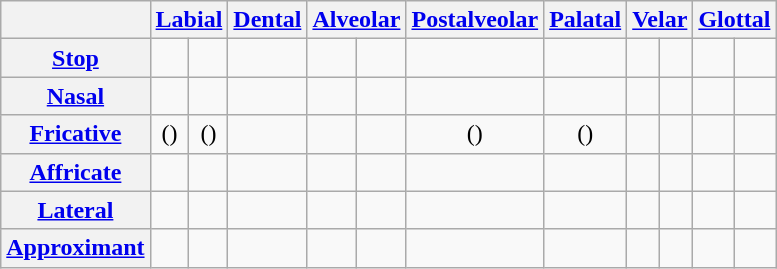<table class="wikitable" style="text-align:center">
<tr>
<th></th>
<th colspan=2><a href='#'>Labial</a></th>
<th><a href='#'>Dental</a></th>
<th colspan=2><a href='#'>Alveolar</a></th>
<th><a href='#'>Postalveolar</a></th>
<th><a href='#'>Palatal</a></th>
<th colspan=2><a href='#'>Velar</a></th>
<th colspan=2><a href='#'>Glottal</a></th>
</tr>
<tr>
<th><a href='#'>Stop</a></th>
<td></td>
<td></td>
<td></td>
<td></td>
<td></td>
<td></td>
<td></td>
<td></td>
<td></td>
<td></td>
<td></td>
</tr>
<tr>
<th><a href='#'>Nasal</a></th>
<td></td>
<td></td>
<td></td>
<td></td>
<td></td>
<td></td>
<td></td>
<td></td>
<td></td>
<td></td>
<td></td>
</tr>
<tr>
<th><a href='#'>Fricative</a></th>
<td>()</td>
<td>()</td>
<td></td>
<td></td>
<td></td>
<td>()</td>
<td>()</td>
<td></td>
<td></td>
<td></td>
<td></td>
</tr>
<tr>
<th><a href='#'>Affricate</a></th>
<td></td>
<td></td>
<td></td>
<td></td>
<td></td>
<td></td>
<td></td>
<td></td>
<td></td>
<td></td>
<td></td>
</tr>
<tr>
<th><a href='#'>Lateral</a></th>
<td></td>
<td></td>
<td></td>
<td></td>
<td></td>
<td></td>
<td></td>
<td></td>
<td></td>
<td></td>
<td></td>
</tr>
<tr>
<th><a href='#'>Approximant</a></th>
<td></td>
<td></td>
<td></td>
<td></td>
<td></td>
<td></td>
<td></td>
<td></td>
<td></td>
<td></td>
<td></td>
</tr>
</table>
